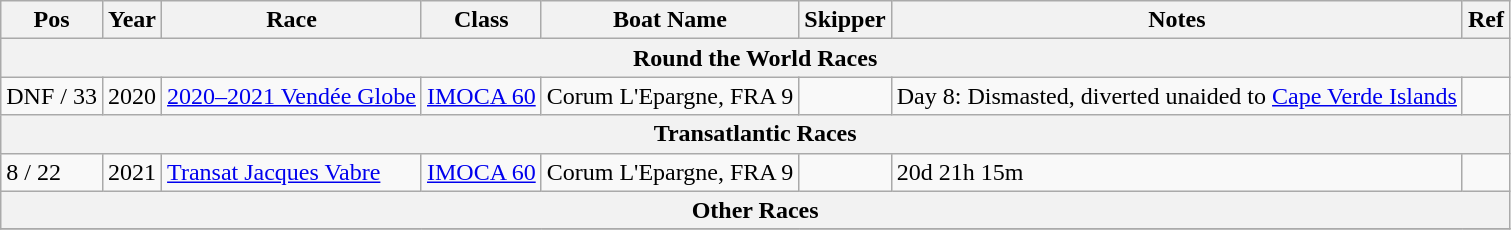<table class="wikitable sortable">
<tr>
<th>Pos</th>
<th>Year</th>
<th>Race</th>
<th>Class</th>
<th>Boat Name</th>
<th>Skipper</th>
<th>Notes</th>
<th>Ref</th>
</tr>
<tr>
<th colspan = 8><strong>Round the World Races</strong></th>
</tr>
<tr>
<td>DNF / 33</td>
<td>2020</td>
<td><a href='#'>2020–2021 Vendée Globe</a></td>
<td><a href='#'>IMOCA 60</a></td>
<td>Corum L'Epargne, FRA 9</td>
<td></td>
<td>Day 8: Dismasted, diverted unaided to <a href='#'>Cape Verde Islands</a></td>
<td></td>
</tr>
<tr>
<th colspan = 8><strong>Transatlantic Races</strong></th>
</tr>
<tr>
<td>8 / 22</td>
<td>2021</td>
<td><a href='#'>Transat Jacques Vabre</a></td>
<td><a href='#'>IMOCA 60</a></td>
<td>Corum L'Epargne, FRA 9</td>
<td> <br> </td>
<td>20d 21h 15m</td>
<td></td>
</tr>
<tr>
<th colspan = 8><strong>Other Races</strong></th>
</tr>
<tr>
</tr>
</table>
